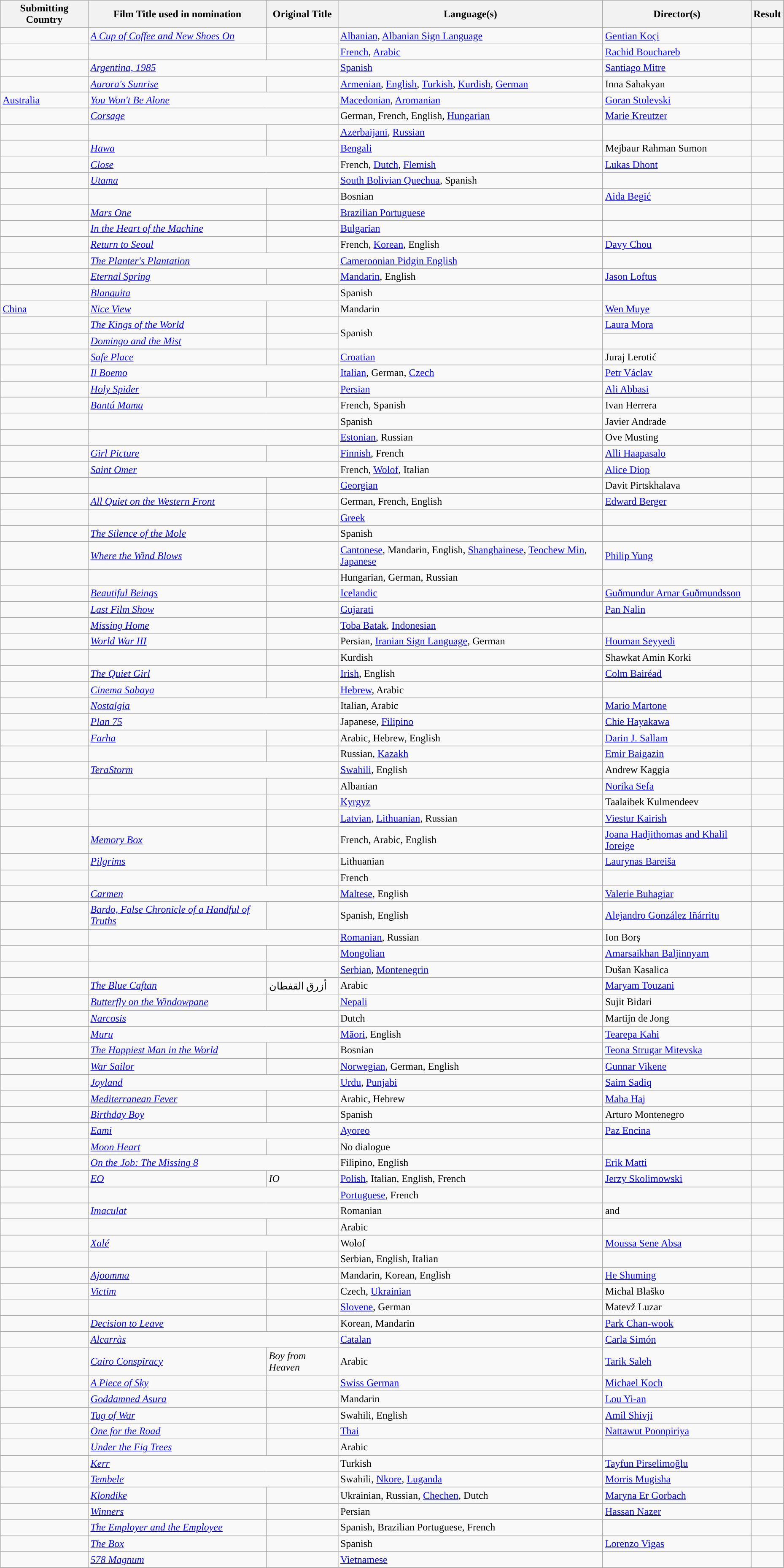<table class="wikitable sortable" width="98%" style="background:#f;"}>
<tr>
<th>Submitting Country</th>
<th>Film Title used in nomination</th>
<th>Original Title</th>
<th>Language(s)</th>
<th>Director(s)</th>
<th>Result</th>
</tr>
<tr>
<td data-sort-value="Albania"></td>
<td data-sort-value="Cup of Coffee and New Shoes On, A"><em><a href='#'>A Cup of Coffee and New Shoes On</a></em></td>
<td data-sort-value="Një Filxhan Kafe dhe Këpucë të Reja Veshur"><em></em></td>
<td><a href='#'>Albanian</a>, <a href='#'>Albanian Sign Language</a></td>
<td data-sort-value="Koçi, Gentian"><a href='#'>Gentian Koçi</a></td>
<td></td>
</tr>
<tr>
<td data-sort-value="Algeria"></td>
<td data-sort-value="Our Brothers"><em></em></td>
<td data-sort-value="Nos frangins"><em></em></td>
<td><a href='#'>French</a>, <a href='#'>Arabic</a></td>
<td data-sort-value="Bouchareb, Rachid"><a href='#'>Rachid Bouchareb</a></td>
<td></td>
</tr>
<tr>
<td data-sort-value="Argentina"></td>
<td colspan="2" data-sort-value="Argentina 1985"><em><a href='#'>Argentina, 1985</a></em></td>
<td><a href='#'>Spanish</a></td>
<td data-sort-value="Mitre, Santiago"><a href='#'>Santiago Mitre</a></td>
<td></td>
</tr>
<tr>
<td data-sort-value="Armenia"></td>
<td data-sort-value="Aurora's Sunrise"><em><a href='#'>Aurora's Sunrise</a></em></td>
<td></td>
<td><a href='#'>Armenian</a>, <a href='#'>English</a>, <a href='#'>Turkish</a>, <a href='#'>Kurdish</a>, <a href='#'>German</a></td>
<td data-sort-value="Sahakyan, Inna">Inna Sahakyan</td>
<td></td>
</tr>
<tr>
<td> <a href='#'>Australia</a></td>
<td colspan="2"><em><a href='#'>You Won't Be Alone</a></em></td>
<td><a href='#'>Macedonian</a>, <a href='#'>Aromanian</a></td>
<td><a href='#'>Goran Stolevski</a></td>
<td></td>
</tr>
<tr>
<td data-sort-value="Austria"></td>
<td colspan="2"><em><a href='#'>Corsage</a></em></td>
<td>German, French, English, <a href='#'>Hungarian</a></td>
<td data-sort-value="Kreutzer, Marie"><a href='#'>Marie Kreutzer</a></td>
<td></td>
</tr>
<tr>
<td data-sort-value="Azerbaijan"></td>
<td><em></em></td>
<td data-sort-value="Yaradanlar"><em></em></td>
<td><a href='#'>Azerbaijani</a>, <a href='#'>Russian</a></td>
<td data-sort-value="Aliyev, Shamil"></td>
<td></td>
</tr>
<tr>
<td data-sort-value="Bangladesh"></td>
<td data-sort-value="Hawa"><em><a href='#'>Hawa</a></em></td>
<td data-sort-value="Hawa"></td>
<td><a href='#'>Bengali</a></td>
<td data-sort-value="Rahman Sumon, Mejbaur">Mejbaur Rahman Sumon</td>
<td></td>
</tr>
<tr>
<td data-sort-value="Belgium"></td>
<td colspan="2"><em><a href='#'>Close</a></em></td>
<td>French, <a href='#'>Dutch</a>, <a href='#'>Flemish</a></td>
<td data-sort-value="Dhont, Lukas"><a href='#'>Lukas Dhont</a></td>
<td></td>
</tr>
<tr>
<td data-sort-value="Bolivia"></td>
<td colspan="2"><em><a href='#'>Utama</a></em></td>
<td><a href='#'>South Bolivian Quechua</a>, Spanish</td>
<td data-sort-value="Loayza Grisi, Alejandro"></td>
<td></td>
</tr>
<tr>
<td data-sort-value="Bosnia"></td>
<td data-sort-value="Ballad, A"><em> </em></td>
<td data-sort-value="Balada"><em></em></td>
<td>Bosnian</td>
<td data-sort-value="Begic, Aida"><a href='#'>Aida Begić</a></td>
<td></td>
</tr>
<tr>
<td data-sort-value="Brazil"></td>
<td><em><a href='#'>Mars One</a></em></td>
<td data-sort-value="Marte Um"><em></em></td>
<td><a href='#'>Brazilian Portuguese</a></td>
<td data-sort-value="Martins, Gabriel"></td>
<td></td>
</tr>
<tr>
<td data-sort-value="Bulgaria"></td>
<td data-sort-value="In the Heart of the Machine"><em><a href='#'>In the Heart of the Machine</a></em></td>
<td data-sort-value="In the Heart of the Machine"></td>
<td><a href='#'>Bulgarian</a></td>
<td data-sort-value="Makariev, Martin"></td>
<td></td>
</tr>
<tr>
<td data-sort-value="Cambodia"></td>
<td data-sort-value="Return to Seoul"><em><a href='#'>Return to Seoul</a></em></td>
<td data-sort-value="Retour à Séoul"><em></em></td>
<td>French, <a href='#'>Korean</a>, English</td>
<td data-sort-value="Chou, Davy"><a href='#'>Davy Chou</a></td>
<td></td>
</tr>
<tr>
<td data-sort-value="Cameroon"></td>
<td colspan="2" data-sort-value="Planter's Plantation, The"><em><a href='#'>The Planter's Plantation</a></em></td>
<td><a href='#'>Cameroonian Pidgin English</a></td>
<td data-sort-value="Young Dingha, Eystein"></td>
<td></td>
</tr>
<tr>
<td data-sort-value="Canada"></td>
<td data-sort-value="Eternal Spring"><em><a href='#'>Eternal Spring</a></em></td>
<td data-sort-value="Eternal Spring"></td>
<td><a href='#'>Mandarin</a>, English</td>
<td data-sort-value="Loftus, Jason"><a href='#'>Jason Loftus</a></td>
<td></td>
</tr>
<tr>
<td data-sort-value="Chile"></td>
<td colspan="2" data-sort-value="Blanquita"><em><a href='#'>Blanquita</a></em></td>
<td>Spanish</td>
<td data-sort-value="Guzzoni, Fernando"></td>
<td></td>
</tr>
<tr>
<td> <a href='#'>China</a></td>
<td><em><a href='#'>Nice View</a></em></td>
<td></td>
<td>Mandarin</td>
<td><a href='#'>Wen Muye</a></td>
<td></td>
</tr>
<tr>
<td data-sort-value="Colombia"></td>
<td data-sort-value="Kings of the World, The"><em><a href='#'>The Kings of the World</a></em></td>
<td data-sort-value="Reyes del mundo, Los"><em></em></td>
<td rowspan="2">Spanish</td>
<td data-sort-value="Mora, Laura"><a href='#'>Laura Mora</a></td>
<td></td>
</tr>
<tr>
<td data-sort-value="Costa Rica"></td>
<td data-sort-value="Domingo and the Mist"><em><a href='#'>Domingo and the Mist</a></em></td>
<td data-sort-value="Domingo y la niebla"><em></em></td>
<td data-sort-value="Escalante, Ariel"></td>
<td></td>
</tr>
<tr>
<td data-sort-value="Croatia"></td>
<td data-sort-value="Safe Place"><em><a href='#'>Safe Place</a></em></td>
<td data-sort-value="Sigurno mjesto"><em></em></td>
<td><a href='#'>Croatian</a></td>
<td data-sort-value="Lerotić, Juraj">Juraj Lerotić</td>
<td></td>
</tr>
<tr>
<td data-sort-value="Czech Republic"></td>
<td colspan="2" data-sort-value="Il Boemo"><em><a href='#'>Il Boemo</a></em></td>
<td><a href='#'>Italian</a>, German, <a href='#'>Czech</a></td>
<td data-sort-value="Václav, Petr"><a href='#'>Petr Václav</a></td>
<td></td>
</tr>
<tr>
<td data-sort-value="Denmark"></td>
<td data-sort-value="Holy Spider"><em><a href='#'>Holy Spider</a></em></td>
<td data-sort-value="Eankbut muqadas"></td>
<td><a href='#'>Persian</a></td>
<td data-sort-value="Abbasi, Ali"><a href='#'>Ali Abbasi</a></td>
<td></td>
</tr>
<tr>
<td data-sort-value="Dominican Republic"></td>
<td colspan="2" data-sort-value="Bantú Mama"><em><a href='#'>Bantú Mama</a></em></td>
<td>French, Spanish</td>
<td data-sort-value="Herrera, Ivan">Ivan Herrera</td>
<td></td>
</tr>
<tr>
<td data-sort-value="Ecuador"></td>
<td colspan="2"><em></em></td>
<td>Spanish</td>
<td data-sort-value="Andrade, Javier">Javier Andrade</td>
<td></td>
</tr>
<tr>
<td data-sort-value="Estonia"></td>
<td colspan="2"><em></em></td>
<td><a href='#'>Estonian</a>, Russian</td>
<td data-sort-value="Musting, Ove">Ove Musting</td>
<td></td>
</tr>
<tr>
<td data-sort-value="Finland"></td>
<td data-sort-value="Girl Picture"><em><a href='#'>Girl Picture</a></em></td>
<td data-sort-value="Tytöt tytöt tytöt"><em></em></td>
<td><a href='#'>Finnish</a>, French</td>
<td data-sort-value="Haapasalo, Alli"><a href='#'>Alli Haapasalo</a></td>
<td></td>
</tr>
<tr>
<td data-sort-value="France"></td>
<td colspan="2" data-sort-value="Saint Omer"><em><a href='#'>Saint Omer</a></em></td>
<td>French, <a href='#'>Wolof</a>, Italian</td>
<td data-sort-value="Diop, Alice"><a href='#'>Alice Diop</a></td>
<td></td>
</tr>
<tr>
<td data-sort-value="Georgia"></td>
<td data-sort-value="Long Break, A"><em></em></td>
<td data-sort-value="Didi shesveneba"></td>
<td><a href='#'>Georgian</a></td>
<td data-sort-value="Pirtskhalava, Davit">Davit Pirtskhalava</td>
<td></td>
</tr>
<tr>
<td data-sort-value="Germany"></td>
<td data-sort-value="All Quiet on the Western Front"><a href='#'><em>All Quiet on the Western Front</em></a><em></em></td>
<td data-sort-value="Im Westen Nichts Neues"><em></em></td>
<td>German, French, English</td>
<td data-sort-value="Berger, Edward"><a href='#'>Edward Berger</a></td>
<td></td>
</tr>
<tr>
<td data-sort-value="Greece"></td>
<td data-sort-value="Magnetic Fields"><em></em></td>
<td data-sort-value="Magnitika pedia"><em></em></td>
<td><a href='#'>Greek</a></td>
<td data-sort-value="Gousis, Yorgos"></td>
<td></td>
</tr>
<tr>
<td data-sort-value="Guatemala"></td>
<td data-sort-value="Silence of the Mole, The"><em><a href='#'>The Silence of the Mole</a></em></td>
<td data-sort-value="El silencio del topo"><em></em></td>
<td>Spanish</td>
<td data-sort-value="Taracena, Anäis"></td>
<td></td>
</tr>
<tr>
<td data-sort-value="Hong Kong"></td>
<td data-sort-value="Where the Wind Blows"><em><a href='#'>Where the Wind Blows</a></em></td>
<td data-sort-value="Fung joi hei si"></td>
<td><a href='#'>Cantonese</a>, Mandarin, English, <a href='#'>Shanghainese</a>, <a href='#'>Teochew Min</a>, <a href='#'>Japanese</a></td>
<td data-sort-value="Yung, Philip"><a href='#'>Philip Yung</a></td>
<td></td>
</tr>
<tr>
<td data-sort-value="Hungary"></td>
<td data-sort-value="Blockade"><em></em></td>
<td data-sort-value="Blokad"><em></em></td>
<td>Hungarian, German, Russian</td>
<td data-sort-value="Tősér, Ádám"></td>
<td></td>
</tr>
<tr>
<td data-sort-value="Iceland"></td>
<td data-sort-value="Beautiful Beings"><em><a href='#'>Beautiful Beings</a></em></td>
<td data-sort-value="Berdreymi"><em></em></td>
<td><a href='#'>Icelandic</a></td>
<td data-sort-value="Arnar Guðmundsson, Guðmundur"><a href='#'>Guðmundur Arnar Guðmundsson</a></td>
<td></td>
</tr>
<tr>
<td data-sort-value="India"></td>
<td data-sort-value="Last Film Show"><em><a href='#'>Last Film Show</a></em></td>
<td data-sort-value="Chhello Show"></td>
<td><a href='#'>Gujarati</a></td>
<td data-sort-value="Nalin, Pan"><a href='#'>Pan Nalin</a></td>
<td></td>
</tr>
<tr>
<td data-sort-value="Indonesia"></td>
<td data-sort-value="Missing Home"><em><a href='#'>Missing Home</a></em></td>
<td><em></em></td>
<td><a href='#'>Toba Batak</a>, <a href='#'>Indonesian</a></td>
<td data-sort-value="Rajagukguk, Bene Dion"></td>
<td></td>
</tr>
<tr>
<td data-sort-value="Iran"></td>
<td data-sort-value="World War III"><em><a href='#'>World War III</a></em></td>
<td data-sort-value="Jang-e jahāni-e sevvom"></td>
<td>Persian, <a href='#'>Iranian Sign Language</a>, German</td>
<td data-sort-value="Seyyedi, Houman"><a href='#'>Houman Seyyedi</a></td>
<td></td>
</tr>
<tr>
<td></td>
<td data-sort-value="Exam, The"><em></em></td>
<td></td>
<td>Kurdish</td>
<td data-sort-value="Korki, Shawkat Amin">Shawkat Amin Korki</td>
<td></td>
</tr>
<tr>
<td data-sort-value="Ireland"></td>
<td data-sort-value="Quiet Girl, The"><em><a href='#'>The Quiet Girl</a></em></td>
<td data-sort-value="An Cailín Ciúin"><em></em></td>
<td><a href='#'>Irish</a>, English</td>
<td data-sort-value="Bairéad, Colm"><a href='#'>Colm Bairéad</a></td>
<td></td>
</tr>
<tr>
<td data-sort-value="Israel"></td>
<td data-sort-value="Cinema Sabaya"><em><a href='#'>Cinema Sabaya</a></em></td>
<td data-sort-value="Sinema Sabaya"></td>
<td><a href='#'>Hebrew</a>, Arabic</td>
<td data-sort-value="Fouks Rotem, Orit"></td>
<td></td>
</tr>
<tr>
<td data-sort-value="Italy"></td>
<td colspan="2" data-sort-value="Nostalgia"><em><a href='#'>Nostalgia</a></em></td>
<td>Italian, Arabic</td>
<td data-sort-value="Martone, Mario"><a href='#'>Mario Martone</a></td>
<td></td>
</tr>
<tr>
<td data-sort-value="Japan"></td>
<td colspan="2" data-sort-value="Plan 75"><em><a href='#'>Plan 75</a></em></td>
<td>Japanese, <a href='#'>Filipino</a></td>
<td data-sort-value="Hayakawa, Chie"><a href='#'>Chie Hayakawa</a></td>
<td></td>
</tr>
<tr>
<td data-sort-value="Jordan"></td>
<td data-sort-value="Farha"><em><a href='#'>Farha</a></em></td>
<td data-sort-value="Farha"></td>
<td>Arabic, Hebrew, English</td>
<td data-sort-value="J. Sallam, Darin"><a href='#'>Darin J. Sallam</a></td>
<td></td>
</tr>
<tr>
<td data-sort-value="Kazakhstan"></td>
<td data-sort-value="Life"><em></em></td>
<td data-sort-value="Zhizn′"></td>
<td>Russian, <a href='#'>Kazakh</a></td>
<td data-sort-value="Baigazin, Emir"><a href='#'>Emir Baigazin</a></td>
<td></td>
</tr>
<tr>
<td data-sort-value="Kenya"></td>
<td colspan="2" data-sort-value="TeraStorm"><em><a href='#'>TeraStorm</a></em></td>
<td><a href='#'>Swahili</a>, English</td>
<td data-sort-value="Kaggia, Andrew">Andrew Kaggia</td>
<td></td>
</tr>
<tr>
<td data-sort-value="Kosovo"></td>
<td data-sort-value="Looking for Venera"><em></em></td>
<td data-sort-value="Në kërkim të Venerës"><em></em></td>
<td>Albanian</td>
<td data-sort-value="Sefa, Norika"><a href='#'>Norika Sefa</a></td>
<td></td>
</tr>
<tr>
<td data-sort-value="Kyrgyzstan"></td>
<td data-sort-value="Home for Sale"><em></em></td>
<td data-sort-value="Prodayetsya dom"><em></em></td>
<td><a href='#'>Kyrgyz</a></td>
<td data-sort-value="Kulmendeev, Taalaibek">Taalaibek Kulmendeev</td>
<td></td>
</tr>
<tr>
<td data-sort-value="Latvia"></td>
<td><em></em></td>
<td data-sort-value="Janvāris"><em></em></td>
<td><a href='#'>Latvian</a>, <a href='#'>Lithuanian</a>, Russian</td>
<td data-sort-value="Kairiss, Viesturs"><a href='#'>Viestur Kairish</a></td>
<td></td>
</tr>
<tr>
<td data-sort-value="Lebanon"></td>
<td data-sort-value="Memory Box"><em><a href='#'>Memory Box</a></em></td>
<td data-sort-value="Dafatir maya"></td>
<td>French, Arabic, English</td>
<td data-sort-value="Hadjithomas, Joana"><a href='#'>Joana Hadjithomas and Khalil Joreige</a></td>
<td></td>
</tr>
<tr>
<td data-sort-value="Lithuania"></td>
<td data-sort-value="Pilgrims"><em><a href='#'>Pilgrims</a></em></td>
<td data-sort-value="Piligrimai"><em></em></td>
<td>Lithuanian</td>
<td data-sort-value=" Bareiša, Laurynas"><a href='#'>Laurynas Bareiša</a></td>
<td></td>
</tr>
<tr>
<td data-sort-value="Luxembourg"></td>
<td data-sort-value="Icarus"><em></em></td>
<td data-sort-value="Icare"><em></em></td>
<td>French</td>
<td data-sort-value="Vogele, Carlo"></td>
<td></td>
</tr>
<tr>
<td data-sort-value="Malta"></td>
<td colspan="2" data-sort-value="Carmen"><em><a href='#'>Carmen</a></em></td>
<td><a href='#'>Maltese</a>, English</td>
<td data-sort-value="Buhagiar, Valerie"><a href='#'>Valerie Buhagiar</a></td>
<td></td>
</tr>
<tr>
<td data-sort-value="Mexico"></td>
<td data-sort-value="Bardo, False Chronicle of a Handful of Truths"><em><a href='#'>Bardo, False Chronicle of a Handful of Truths</a></em></td>
<td data-sort-value="Bardo, falsa crónica de unas cuantas verdades"><em></em></td>
<td>Spanish, English</td>
<td data-sort-value="Iñárritu, Alejandro González"><a href='#'>Alejandro González Iñárritu</a></td>
<td></td>
</tr>
<tr>
<td data-sort-value="Moldova"></td>
<td colspan="2" data-sort-value="Carbon"><em></em></td>
<td><a href='#'>Romanian</a>, Russian</td>
<td data-sort-value="Borș, Ion">Ion Borș</td>
<td></td>
</tr>
<tr>
<td data-sort-value="Mongolia"></td>
<td data-sort-value="Harvest Moon"><em></em></td>
<td data-sort-value="Harvest Moon"></td>
<td><a href='#'>Mongolian</a></td>
<td data-sort-value="Baljinnyam, Amarsaikhan"><a href='#'>Amarsaikhan Baljinnyam</a></td>
<td></td>
</tr>
<tr>
<td data-sort-value="Montenegro"></td>
<td data-sort-value="Elegy of Laurel, The"><em></em></td>
<td data-sort-value="Elegija lovora"><em></em></td>
<td><a href='#'>Serbian</a>, <a href='#'>Montenegrin</a></td>
<td data-sort-value="Kasalica, Dušan">Dušan Kasalica</td>
<td></td>
</tr>
<tr>
<td data-sort-value="Morocco"></td>
<td data-sort-value="Blue Caftan, The"><em><a href='#'>The Blue Caftan</a></em></td>
<td data-sort-value="Bleu du caftan, Le">أزرق القفطان</td>
<td>Arabic</td>
<td data-sort-value="Touzani, Maryam"><a href='#'>Maryam Touzani</a></td>
<td></td>
</tr>
<tr>
<td data-sort-value="Nepal"></td>
<td data-sort-value="Butterfly on the Windowpane"><em><a href='#'>Butterfly on the Windowpane</a></em></td>
<td data-sort-value="Ainaa Jhyal Ko Putali"></td>
<td><a href='#'>Nepali</a></td>
<td data-sort-value="Bidari, Sujit">Sujit Bidari</td>
<td></td>
</tr>
<tr>
<td data-sort-value="Netherlands"></td>
<td colspan="2" data-sort-value="Narcosis"><em><a href='#'>Narcosis</a></em></td>
<td>Dutch</td>
<td data-sort-value="de Jong, Martijn">Martijn de Jong</td>
<td></td>
</tr>
<tr>
<td data-sort-value="New Zealand"></td>
<td colspan="2" data-sort-value="Muru"><em><a href='#'>Muru</a></em></td>
<td><a href='#'>Māori</a>, English</td>
<td data-sort-value="Kahi, Tearepa"><a href='#'>Tearepa Kahi</a></td>
<td></td>
</tr>
<tr>
<td data-sort-value="North Macedonia"></td>
<td data-sort-value="Happiest Man in the World, The"><em><a href='#'>The Happiest Man in the World</a></em></td>
<td data-sort-value="Najsrekjniot Chovek Na Svetot"></td>
<td>Bosnian</td>
<td data-sort-value="Strugar Mitevska, Teona"><a href='#'>Teona Strugar Mitevska</a></td>
<td></td>
</tr>
<tr>
<td data-sort-value="Norway"></td>
<td><em><a href='#'>War Sailor</a></em></td>
<td data-sort-value="Krigsseileren"><em></em></td>
<td><a href='#'>Norwegian</a>, German, English</td>
<td data-sort-value="Vikene, Gunnar"><a href='#'>Gunnar Vikene</a></td>
<td></td>
</tr>
<tr>
<td data-sort-value="Pakistan"></td>
<td colspan="2" data-sort-value="Joyland"><em><a href='#'>Joyland</a></em></td>
<td><a href='#'>Urdu</a>, <a href='#'>Punjabi</a></td>
<td data-sort-value="Sadiq, Saim"><a href='#'>Saim Sadiq</a></td>
<td></td>
</tr>
<tr>
<td data-sort-value="Palestine"></td>
<td data-sort-value="Mediterranean Fever"><em><a href='#'>Mediterranean Fever</a></em></td>
<td data-sort-value="Hamaa albahr almutawasit"></td>
<td>Arabic, Hebrew</td>
<td data-sort-value="Haj, Maha"><a href='#'>Maha Haj</a></td>
<td></td>
</tr>
<tr>
<td data-sort-value="Panama"></td>
<td data-sort-value="Birthday Boy"><em><a href='#'>Birthday Boy</a></em></td>
<td data-sort-value="Cumpleañero"><em></em></td>
<td>Spanish</td>
<td data-sort-value="Montenegro, Arturo">Arturo Montenegro</td>
<td></td>
</tr>
<tr>
<td data-sort-value="Paraguay"></td>
<td colspan="2" data-sort-value="Eami"><em><a href='#'>Eami</a></em></td>
<td><a href='#'>Ayoreo</a></td>
<td data-sort-value="Encina, Paz"><a href='#'>Paz Encina</a></td>
<td></td>
</tr>
<tr>
<td data-sort-value="Peru"></td>
<td data-sort-value="Moon Heart"><em><a href='#'>Moon Heart</a></em></td>
<td data-sort-value="Corazón de la luna, El"><em></em></td>
<td>No dialogue</td>
<td data-sort-value="Salvini, Aldo"></td>
<td></td>
</tr>
<tr>
<td data-sort-value="Philippines"></td>
<td colspan="2" data-sort-value="On the Job: The Missing 8"><em><a href='#'>On the Job: The Missing 8</a></em></td>
<td>Filipino, English</td>
<td data-sort-value="Matti, Erik"><a href='#'>Erik Matti</a></td>
<td></td>
</tr>
<tr>
<td data-sort-value="Poland"></td>
<td data-sort-value="Eo"><em><a href='#'>EO</a></em></td>
<td data-sort-value="Io"><em>IO</em></td>
<td><a href='#'>Polish</a>, Italian, English, French</td>
<td data-sort-value="Skolimowski, Jerzy"><a href='#'>Jerzy Skolimowski</a></td>
<td></td>
</tr>
<tr>
<td data-sort-value="Portugal"></td>
<td colspan="2" data-sort-value="Alma Viva"><em></em></td>
<td><a href='#'>Portuguese</a>, French</td>
<td data-sort-value="Alves Meira, Cristèle"></td>
<td></td>
</tr>
<tr>
<td data-sort-value="Romania"></td>
<td colspan="2"><em><a href='#'>Imaculat</a></em></td>
<td>Romanian</td>
<td data-sort-value="Stan, Monica"> and </td>
<td></td>
</tr>
<tr>
<td data-sort-value="Saudi Arabia"></td>
<td data-sort-value="Raven Song"><em></em></td>
<td data-sort-value="Ughniat alghurab"></td>
<td>Arabic</td>
<td data-sort-value="Al-Salman, Mohamed"></td>
<td></td>
</tr>
<tr>
<td data-sort-value="Senegal"></td>
<td colspan="2" data-sort-value="Xalé"><em><a href='#'>Xalé</a></em></td>
<td>Wolof</td>
<td data-sort-value="Sene Absa, Moussa"><a href='#'>Moussa Sene Absa</a></td>
<td></td>
</tr>
<tr>
<td data-sort-value="Serbia"></td>
<td data-sort-value="Darkling"><em></em></td>
<td data-sort-value="Mrak"><em></em></td>
<td>Serbian, English, Italian</td>
<td data-sort-value="Milić, Dušan"></td>
<td></td>
</tr>
<tr>
<td data-sort-value="Singapore"></td>
<td data-sort-value="Ajoomma"><em><a href='#'>Ajoomma</a></em></td>
<td data-sort-value="Ajoomma"></td>
<td>Mandarin, Korean, English</td>
<td data-sort-value="Shuming, He"><a href='#'>He Shuming</a></td>
<td></td>
</tr>
<tr>
<td data-sort-value="Slovakia"></td>
<td data-sort-value="Victim"><em><a href='#'>Victim</a></em></td>
<td data-sort-value="Oběť"><em></em></td>
<td>Czech, <a href='#'>Ukrainian</a></td>
<td data-sort-value="Blaško, Michal">Michal Blaško</td>
<td></td>
</tr>
<tr>
<td data-sort-value="Slovenia"></td>
<td data-sort-value="Orchestra"><em></em></td>
<td data-sort-value="Orkester"><em></em></td>
<td><a href='#'>Slovene</a>, German</td>
<td data-sort-value="Luzar, Matevz">Matevž Luzar</td>
<td></td>
</tr>
<tr>
<td data-sort-value="South Korea"></td>
<td data-sort-value="Decision to Leave"><em><a href='#'>Decision to Leave</a></em></td>
<td data-sort-value="Heojil kyolshim"></td>
<td>Korean, Mandarin</td>
<td data-sort-value="Park, Chan-wook"><a href='#'>Park Chan-wook</a></td>
<td></td>
</tr>
<tr>
<td data-sort-value="Spain"></td>
<td colspan="2" data-sort-value="Alcarras"><em><a href='#'>Alcarràs</a></em></td>
<td><a href='#'>Catalan</a></td>
<td data-sort-value="Park, Chan-wook"><a href='#'>Carla Simón</a></td>
<td></td>
</tr>
<tr>
<td data-sort-value="Sweden"></td>
<td data-sort-value="Cairo Conspiracy"><em><a href='#'>Cairo Conspiracy</a></em></td>
<td data-sort-value="Boy from Heaven"><em>Boy from Heaven</em></td>
<td>Arabic</td>
<td data-sort-value="Saleh, Tarik"><a href='#'>Tarik Saleh</a></td>
<td></td>
</tr>
<tr>
<td data-sort-value="Switzerland"></td>
<td data-sort-value="Piece of Sky, A"><em><a href='#'>A Piece of Sky</a></em></td>
<td data-sort-value="Drii Winter"><em></em></td>
<td><a href='#'>Swiss German</a></td>
<td data-sort-value="Koch, Michael"><a href='#'>Michael Koch</a></td>
<td></td>
</tr>
<tr>
<td data-sort-value="Taiwan"></td>
<td data-sort-value="Goddamned Asura"><em><a href='#'>Goddamned Asura</a></em></td>
<td data-sort-value="Goddamned Asura"></td>
<td>Mandarin</td>
<td data-sort-value="Lou, Yi-an"><a href='#'>Lou Yi-an</a></td>
<td></td>
</tr>
<tr>
<td data-sort-value="Tanzania"></td>
<td data-sort-value="Tug of War"><em><a href='#'>Tug of War</a></em></td>
<td data-sort-value="Vuta N'Kuvute"><em></em></td>
<td>Swahili, English</td>
<td data-sort-value="Shivji, Amil"><a href='#'>Amil Shivji</a></td>
<td></td>
</tr>
<tr>
<td data-sort-value="Thailand"></td>
<td data-sort-value="One for the Road"><a href='#'><em>One for the Road</em></a><em></em></td>
<td data-sort-value="Wan sudthay..Kxn bay thex"></td>
<td><a href='#'>Thai</a></td>
<td data-sort-value="Poonpiriya, Nattawut"><a href='#'>Nattawut Poonpiriya</a></td>
<td></td>
</tr>
<tr>
<td data-sort-value="Tunisia"></td>
<td data-sort-value="Under the Fig Trees"><em><a href='#'>Under the Fig Trees</a></em></td>
<td data-sort-value="Taht alshajara"></td>
<td>Arabic</td>
<td data-sort-value="Sehiri, Erige"></td>
<td></td>
</tr>
<tr>
<td data-sort-value="Turkey"></td>
<td colspan="2" data-sort-value="Kerr"><em><a href='#'>Kerr</a></em></td>
<td>Turkish</td>
<td data-sort-value="Pirselimoglu, Tayfun"><a href='#'>Tayfun Pirselimoğlu</a></td>
<td></td>
</tr>
<tr>
<td data-sort-value="Uganda"></td>
<td colspan="2" data-sort-value="Tembele"><em><a href='#'>Tembele</a></em></td>
<td>Swahili, <a href='#'>Nkore</a>, <a href='#'>Luganda</a></td>
<td data-sort-value="Mugisha, Morris"><a href='#'>Morris Mugisha</a></td>
<td></td>
</tr>
<tr>
<td data-sort-value="Ukraine"></td>
<td data-sort-value="Klondike"><em><a href='#'>Klondike</a></em></td>
<td data-sort-value="Klondike"></td>
<td>Ukrainian, Russian, <a href='#'>Chechen</a>, Dutch</td>
<td data-sort-value="Er Gorbach, Maryna"><a href='#'>Maryna Er Gorbach</a></td>
<td></td>
</tr>
<tr>
<td data-sort-value="United Kingdom"></td>
<td data-sort-value="Winners"><em><a href='#'>Winners</a></em></td>
<td data-sort-value="Winners"><em></em></td>
<td>Persian</td>
<td data-sort-value="Nazer, Hassan"><a href='#'>Hassan Nazer</a></td>
<td></td>
</tr>
<tr>
<td data-sort-value="Uruguay"></td>
<td data-sort-value="Employer and the Employee, The"><em><a href='#'>The Employer and the Employee</a></em></td>
<td data-sort-value="Empleado y el patrón, El"><em></em></td>
<td>Spanish, Brazilian Portuguese, French</td>
<td data-sort-value="Nieto, Manolo"></td>
<td></td>
</tr>
<tr>
<td data-sort-value="Venezuela"></td>
<td data-sort-value="Box, The"><em><a href='#'>The Box</a></em></td>
<td data-sort-value="Caja, La"><em></em></td>
<td>Spanish</td>
<td data-sort-value="Vigas, Lorenzo"><a href='#'>Lorenzo Vigas</a></td>
<td></td>
</tr>
<tr>
<td data-sort-value="Vietnam"></td>
<td data-sort-value="578: Magnum"><em><a href='#'>578 Magnum</a></em></td>
<td data-sort-value="578: Phat dan cua ke dien"><em></em></td>
<td><a href='#'>Vietnamese</a></td>
<td data-sort-value="Luong, Dinh Dung"></td>
<td></td>
</tr>
</table>
